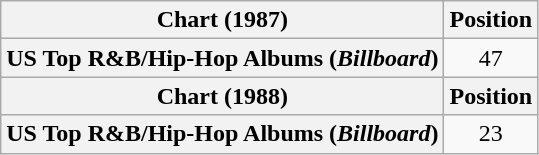<table class="wikitable plainrowheaders" style="text-align:center">
<tr>
<th scope="col">Chart (1987)</th>
<th scope="col">Position</th>
</tr>
<tr>
<th scope="row">US Top R&B/Hip-Hop Albums (<em>Billboard</em>)</th>
<td>47</td>
</tr>
<tr>
<th scope="col">Chart (1988)</th>
<th scope="col">Position</th>
</tr>
<tr>
<th scope="row">US Top R&B/Hip-Hop Albums (<em>Billboard</em>)</th>
<td>23</td>
</tr>
</table>
